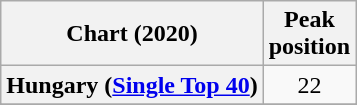<table class="wikitable sortable plainrowheaders" style="text-align:center">
<tr>
<th scope="col">Chart (2020)</th>
<th scope="col">Peak<br>position</th>
</tr>
<tr>
<th scope="row">Hungary (<a href='#'>Single Top 40</a>)</th>
<td>22</td>
</tr>
<tr>
</tr>
<tr>
</tr>
</table>
